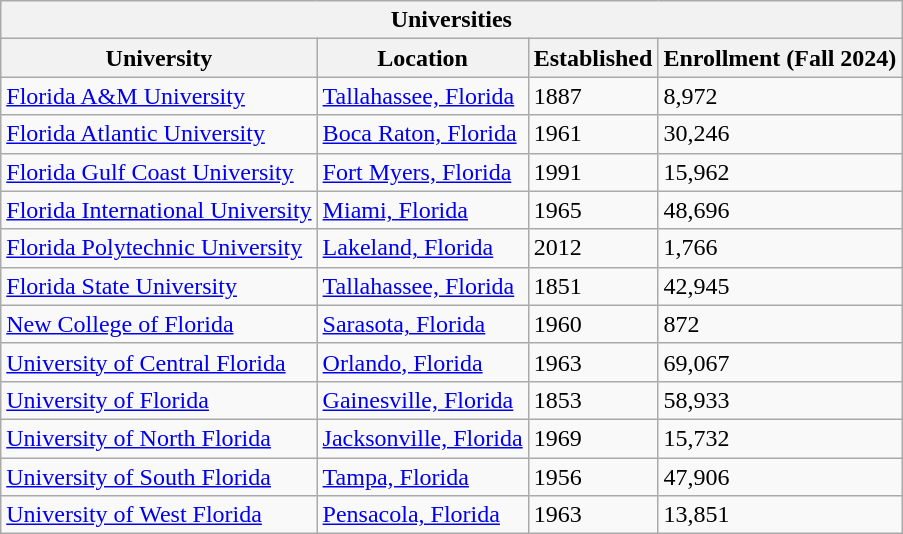<table class="wikitable sortable">
<tr>
<th colspan="4">Universities</th>
</tr>
<tr>
<th>University</th>
<th>Location</th>
<th>Established</th>
<th>Enrollment (Fall 2024)</th>
</tr>
<tr>
<td><a href='#'>Florida A&M University</a></td>
<td><a href='#'>Tallahassee, Florida</a></td>
<td>1887</td>
<td>8,972</td>
</tr>
<tr>
<td><a href='#'>Florida Atlantic University</a></td>
<td><a href='#'>Boca Raton, Florida</a></td>
<td>1961</td>
<td>30,246</td>
</tr>
<tr>
<td><a href='#'>Florida Gulf Coast University</a></td>
<td><a href='#'>Fort Myers, Florida</a></td>
<td>1991</td>
<td>15,962</td>
</tr>
<tr>
<td><a href='#'>Florida International University</a></td>
<td><a href='#'>Miami, Florida</a></td>
<td>1965</td>
<td>48,696</td>
</tr>
<tr>
<td><a href='#'>Florida Polytechnic University</a></td>
<td><a href='#'>Lakeland, Florida</a></td>
<td>2012</td>
<td>1,766</td>
</tr>
<tr>
<td><a href='#'>Florida State University</a></td>
<td><a href='#'>Tallahassee, Florida</a></td>
<td>1851</td>
<td>42,945</td>
</tr>
<tr>
<td><a href='#'>New College of Florida</a></td>
<td><a href='#'>Sarasota, Florida</a></td>
<td>1960</td>
<td>872</td>
</tr>
<tr>
<td><a href='#'>University of Central Florida</a></td>
<td><a href='#'>Orlando, Florida</a></td>
<td>1963</td>
<td>69,067</td>
</tr>
<tr>
<td><a href='#'>University of Florida</a></td>
<td><a href='#'>Gainesville, Florida</a></td>
<td>1853</td>
<td>58,933</td>
</tr>
<tr>
<td><a href='#'>University of North Florida</a></td>
<td><a href='#'>Jacksonville, Florida</a></td>
<td>1969</td>
<td>15,732</td>
</tr>
<tr>
<td><a href='#'>University of South Florida</a></td>
<td><a href='#'>Tampa, Florida</a></td>
<td>1956</td>
<td>47,906</td>
</tr>
<tr>
<td><a href='#'>University of West Florida</a></td>
<td><a href='#'>Pensacola, Florida</a></td>
<td>1963</td>
<td>13,851</td>
</tr>
</table>
